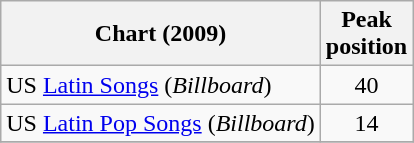<table class="wikitable">
<tr>
<th align="center">Chart (2009)</th>
<th align="center">Peak<br>position</th>
</tr>
<tr>
<td align="left">US <a href='#'>Latin Songs</a> (<em>Billboard</em>)</td>
<td style="text-align:center;">40</td>
</tr>
<tr>
<td align="left">US <a href='#'>Latin Pop Songs</a> (<em>Billboard</em>)</td>
<td style="text-align:center;">14</td>
</tr>
<tr>
</tr>
</table>
